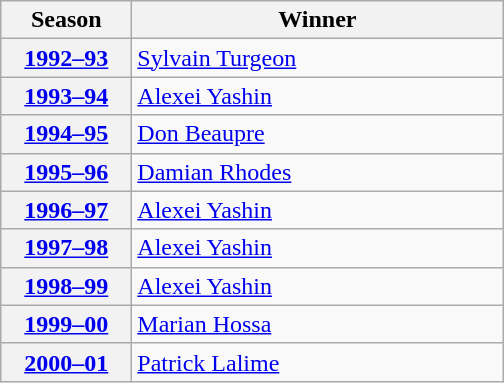<table class="wikitable">
<tr>
<th scope="col" style="width:5em">Season</th>
<th scope="col" style="width:15em">Winner</th>
</tr>
<tr>
<th scope="row"><a href='#'>1992–93</a></th>
<td><a href='#'>Sylvain Turgeon</a></td>
</tr>
<tr>
<th scope="row"><a href='#'>1993–94</a></th>
<td><a href='#'>Alexei Yashin</a></td>
</tr>
<tr>
<th scope="row"><a href='#'>1994–95</a></th>
<td><a href='#'>Don Beaupre</a></td>
</tr>
<tr>
<th scope="row"><a href='#'>1995–96</a></th>
<td><a href='#'>Damian Rhodes</a></td>
</tr>
<tr>
<th scope="row"><a href='#'>1996–97</a></th>
<td><a href='#'>Alexei Yashin</a></td>
</tr>
<tr>
<th scope="row"><a href='#'>1997–98</a></th>
<td><a href='#'>Alexei Yashin</a></td>
</tr>
<tr>
<th scope="row"><a href='#'>1998–99</a></th>
<td><a href='#'>Alexei Yashin</a></td>
</tr>
<tr>
<th scope="row"><a href='#'>1999–00</a></th>
<td><a href='#'>Marian Hossa</a></td>
</tr>
<tr>
<th scope="row"><a href='#'>2000–01</a></th>
<td><a href='#'>Patrick Lalime</a></td>
</tr>
</table>
